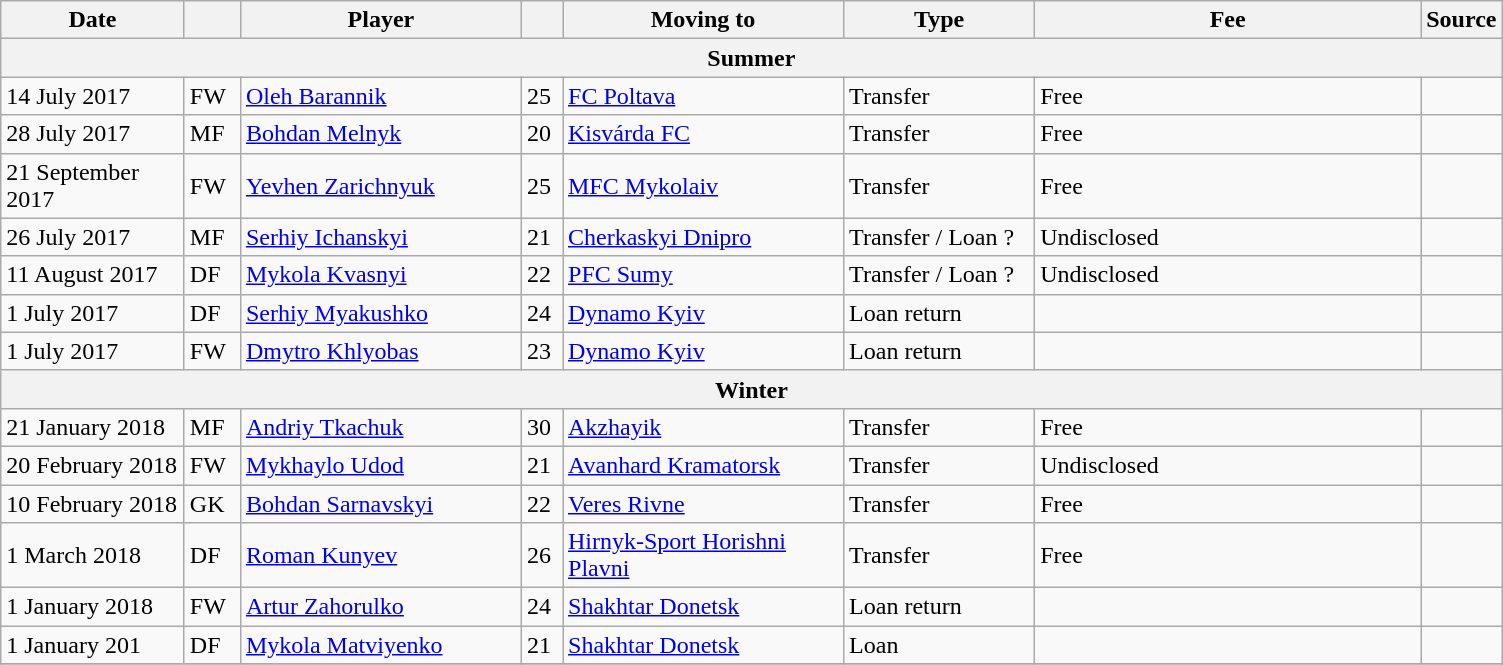<table class="wikitable sortable">
<tr>
<th style="width:115px;">Date</th>
<th style="width:30px;"></th>
<th style="width:180px;">Player</th>
<th style="width:20px;"></th>
<th style="width:180px;">Moving to</th>
<th style="width:120px;" class="unsortable">Type</th>
<th style="width:250px;" class="unsortable">Fee</th>
<th style="width:20px;">Source</th>
</tr>
<tr>
<th colspan=8>Summer</th>
</tr>
<tr>
<td>14 July 2017</td>
<td>FW</td>
<td> <a href='#'>Oleh Barannik</a></td>
<td>25</td>
<td> <a href='#'>FC Poltava</a></td>
<td>Transfer</td>
<td>Free</td>
<td></td>
</tr>
<tr>
<td>28 July 2017</td>
<td>MF</td>
<td> <a href='#'>Bohdan Melnyk</a></td>
<td>20</td>
<td> <a href='#'>Kisvárda FC</a></td>
<td>Transfer</td>
<td>Free</td>
<td></td>
</tr>
<tr>
<td>21 September 2017</td>
<td>FW</td>
<td> <a href='#'>Yevhen Zarichnyuk</a></td>
<td>25</td>
<td> <a href='#'>MFC Mykolaiv</a></td>
<td>Transfer</td>
<td>Free</td>
<td></td>
</tr>
<tr>
<td>26 July 2017</td>
<td>MF</td>
<td> <a href='#'>Serhiy Ichanskyi</a></td>
<td>21</td>
<td> <a href='#'>Cherkaskyi Dnipro</a></td>
<td>Transfer / Loan ?</td>
<td>Undisclosed</td>
<td></td>
</tr>
<tr>
<td>11 August 2017</td>
<td>DF</td>
<td> <a href='#'>Mykola Kvasnyi</a></td>
<td>22</td>
<td> <a href='#'>PFC Sumy</a></td>
<td>Transfer / Loan ?</td>
<td>Undisclosed</td>
<td></td>
</tr>
<tr>
<td>1 July 2017</td>
<td>DF</td>
<td> <a href='#'>Serhiy Myakushko</a></td>
<td>24</td>
<td> <a href='#'>Dynamo Kyiv</a></td>
<td>Loan return</td>
<td></td>
<td></td>
</tr>
<tr>
<td>1 July 2017</td>
<td>FW</td>
<td> <a href='#'>Dmytro Khlyobas</a></td>
<td>23</td>
<td> <a href='#'>Dynamo Kyiv</a></td>
<td>Loan return</td>
<td></td>
<td></td>
</tr>
<tr>
<th colspan=8>Winter</th>
</tr>
<tr>
<td>21 January 2018</td>
<td>MF</td>
<td> <a href='#'>Andriy Tkachuk</a></td>
<td>30</td>
<td> <a href='#'>Akzhayik</a></td>
<td>Transfer</td>
<td>Free</td>
<td></td>
</tr>
<tr>
<td>20 February 2018</td>
<td>FW</td>
<td> <a href='#'>Mykhaylo Udod</a></td>
<td>21</td>
<td> <a href='#'>Avanhard Kramatorsk</a></td>
<td>Transfer</td>
<td>Undisclosed</td>
<td></td>
</tr>
<tr>
<td>10 February 2018</td>
<td>GK</td>
<td> <a href='#'>Bohdan Sarnavskyi</a></td>
<td>22</td>
<td> <a href='#'>Veres Rivne</a></td>
<td>Transfer</td>
<td>Free</td>
<td></td>
</tr>
<tr>
<td>1 March 2018</td>
<td>DF</td>
<td> <a href='#'>Roman Kunyev</a></td>
<td>26</td>
<td> <a href='#'>Hirnyk-Sport Horishni Plavni</a></td>
<td>Transfer</td>
<td>Free</td>
<td></td>
</tr>
<tr>
<td>1 January 2018</td>
<td>FW</td>
<td> <a href='#'>Artur Zahorulko</a></td>
<td>24</td>
<td> <a href='#'>Shakhtar Donetsk</a></td>
<td>Loan return</td>
<td></td>
<td></td>
</tr>
<tr>
<td>1 January 201</td>
<td>DF</td>
<td> <a href='#'>Mykola Matviyenko</a></td>
<td>21</td>
<td> <a href='#'>Shakhtar Donetsk</a></td>
<td>Loan</td>
<td></td>
<td></td>
</tr>
<tr>
</tr>
</table>
